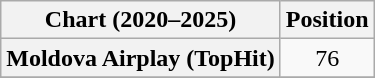<table class="wikitable plainrowheaders" style="text-align:center">
<tr>
<th scope="col">Chart (2020–2025)</th>
<th scope="col">Position</th>
</tr>
<tr>
<th scope="row">Moldova Airplay (TopHit)</th>
<td>76</td>
</tr>
<tr>
</tr>
</table>
